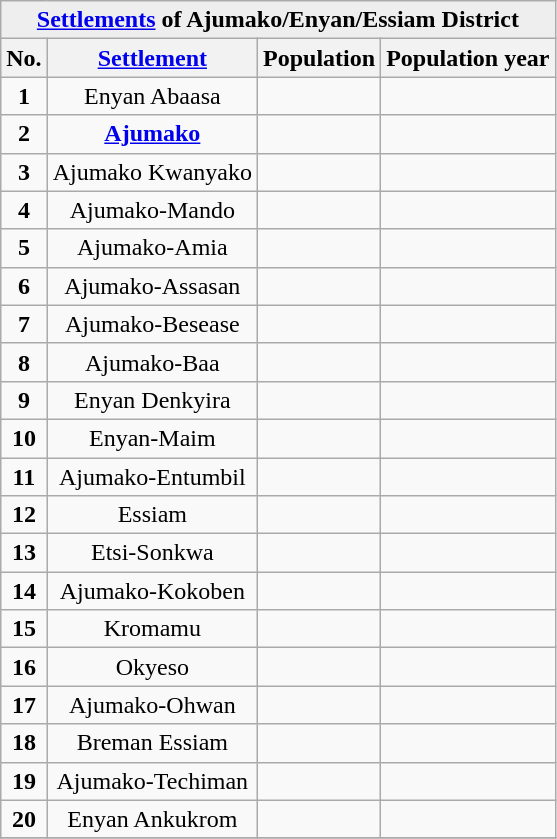<table class="wikitable sortable" style="text-align: centre;">
<tr bgcolor=#EEEEEE>
<td align=center colspan=4><strong><a href='#'>Settlements</a> of Ajumako/Enyan/Essiam District</strong></td>
</tr>
<tr ">
<th class="unsortable">No.</th>
<th class="unsortable"><a href='#'>Settlement</a></th>
<th class="unsortable">Population</th>
<th class="unsortable">Population year</th>
</tr>
<tr>
<td align=center><strong>1</strong></td>
<td align=center>Enyan Abaasa</td>
<td align=center></td>
<td align=center></td>
</tr>
<tr>
<td align=center><strong>2</strong></td>
<td align=center><strong><a href='#'>Ajumako</a></strong></td>
<td align=center></td>
<td align=center></td>
</tr>
<tr>
<td align=center><strong>3</strong></td>
<td align=center>Ajumako Kwanyako</td>
<td align=center></td>
<td align=center></td>
</tr>
<tr>
<td align=center><strong>4</strong></td>
<td align=center>Ajumako-Mando</td>
<td align=center></td>
<td align=center></td>
</tr>
<tr>
<td align=center><strong>5</strong></td>
<td align=center>Ajumako-Amia</td>
<td align=center></td>
<td align=center></td>
</tr>
<tr>
<td align=center><strong>6</strong></td>
<td align=center>Ajumako-Assasan</td>
<td align=center></td>
<td align=center></td>
</tr>
<tr>
<td align=center><strong>7</strong></td>
<td align=center>Ajumako-Besease</td>
<td align=center></td>
<td align=center></td>
</tr>
<tr>
<td align=center><strong>8</strong></td>
<td align=center>Ajumako-Baa</td>
<td align=center></td>
<td align=center></td>
</tr>
<tr>
<td align=center><strong>9</strong></td>
<td align=center>Enyan Denkyira</td>
<td align=center></td>
<td align=center></td>
</tr>
<tr>
<td align=center><strong>10</strong></td>
<td align=center>Enyan-Maim</td>
<td align=center></td>
<td align=center></td>
</tr>
<tr>
<td align=center><strong>11</strong></td>
<td align=center>Ajumako-Entumbil</td>
<td align=center></td>
<td align=center></td>
</tr>
<tr>
<td align=center><strong>12</strong></td>
<td align=center>Essiam</td>
<td align=center></td>
<td align=center></td>
</tr>
<tr>
<td align=center><strong>13</strong></td>
<td align=center>Etsi-Sonkwa</td>
<td align=center></td>
<td align=center></td>
</tr>
<tr>
<td align=center><strong>14</strong></td>
<td align=center>Ajumako-Kokoben</td>
<td align=center></td>
<td align=center></td>
</tr>
<tr>
<td align=center><strong>15</strong></td>
<td align=center>Kromamu</td>
<td align=center></td>
<td align=center></td>
</tr>
<tr>
<td align=center><strong>16</strong></td>
<td align=center>Okyeso</td>
<td align=center></td>
<td align=center></td>
</tr>
<tr>
<td align=center><strong>17</strong></td>
<td align=center>Ajumako-Ohwan</td>
<td align=center></td>
<td align=center></td>
</tr>
<tr>
<td align=center><strong>18</strong></td>
<td align=center>Breman Essiam</td>
<td align=center></td>
<td align=center></td>
</tr>
<tr>
<td align=center><strong>19</strong></td>
<td align=center>Ajumako-Techiman</td>
<td align=center></td>
<td align=center></td>
</tr>
<tr>
<td align=center><strong>20</strong></td>
<td align=center>Enyan Ankukrom</td>
<td align=center></td>
<td align=center></td>
</tr>
<tr>
</tr>
</table>
